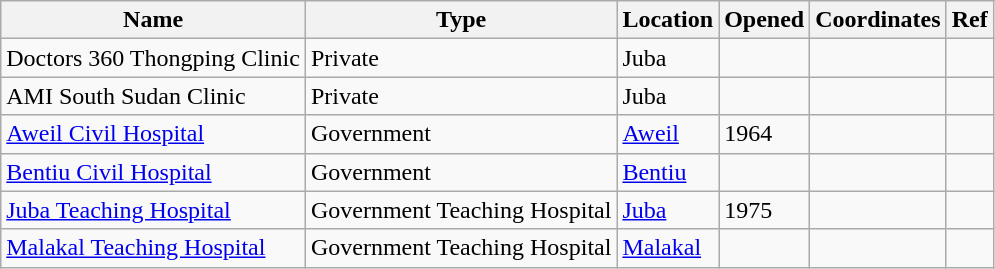<table class="wikitable sortable">
<tr>
<th>Name</th>
<th>Type</th>
<th>Location</th>
<th>Opened</th>
<th>Coordinates</th>
<th>Ref</th>
</tr>
<tr>
<td>Doctors 360 Thongping Clinic</td>
<td>Private</td>
<td>Juba</td>
<td></td>
<td></td>
<td></td>
</tr>
<tr>
<td>AMI South Sudan Clinic</td>
<td>Private</td>
<td>Juba</td>
<td></td>
<td></td>
<td></td>
</tr>
<tr>
<td><a href='#'>Aweil Civil Hospital</a></td>
<td>Government</td>
<td><a href='#'>Aweil</a></td>
<td>1964</td>
<td></td>
<td></td>
</tr>
<tr>
<td><a href='#'>Bentiu Civil Hospital</a></td>
<td>Government</td>
<td><a href='#'>Bentiu</a></td>
<td></td>
<td></td>
<td></td>
</tr>
<tr>
<td><a href='#'>Juba Teaching Hospital</a></td>
<td>Government Teaching Hospital</td>
<td><a href='#'>Juba</a></td>
<td>1975</td>
<td></td>
<td></td>
</tr>
<tr>
<td><a href='#'>Malakal Teaching Hospital</a></td>
<td>Government Teaching Hospital</td>
<td><a href='#'>Malakal</a></td>
<td></td>
<td></td>
<td></td>
</tr>
</table>
